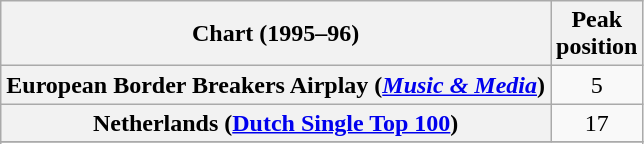<table class="wikitable sortable plainrowheaders">
<tr>
<th scope="col">Chart (1995–96)</th>
<th scope="col">Peak<br>position</th>
</tr>
<tr>
<th scope="row">European Border Breakers Airplay (<em><a href='#'>Music & Media</a></em>)</th>
<td align="center">5</td>
</tr>
<tr>
<th scope="row">Netherlands (<a href='#'>Dutch Single Top 100</a>)</th>
<td align="center">17</td>
</tr>
<tr>
</tr>
<tr>
</tr>
</table>
